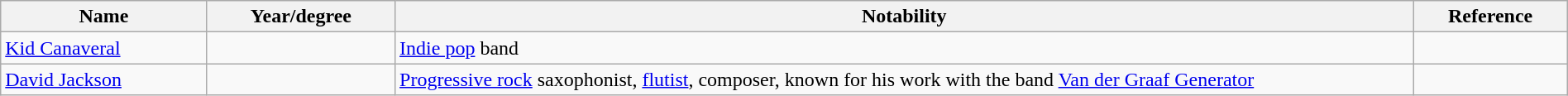<table class="wikitable sortable" style="width:100%">
<tr>
<th style="width:*;">Name</th>
<th style="width:12%;">Year/degree</th>
<th style="width:65%;" class="unsortable">Notability</th>
<th style="width:*;" class="unsortable">Reference</th>
</tr>
<tr>
<td><a href='#'>Kid Canaveral</a></td>
<td style="text-align:center;"></td>
<td><a href='#'>Indie pop</a> band</td>
<td style="text-align:center;"></td>
</tr>
<tr>
<td><a href='#'>David Jackson</a></td>
<td style="text-align:center;"></td>
<td><a href='#'>Progressive rock</a> saxophonist, <a href='#'>flutist</a>, composer, known for his work with the band <a href='#'>Van der Graaf Generator</a></td>
<td style="text-align:center;"></td>
</tr>
</table>
